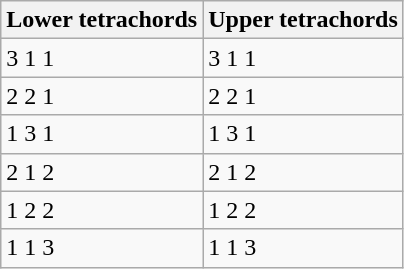<table class="wikitable" style="margin-left: 4em;">
<tr>
<th>Lower tetrachords</th>
<th>Upper tetrachords</th>
</tr>
<tr>
<td>3 1 1</td>
<td>3 1 1</td>
</tr>
<tr>
<td>2 2 1</td>
<td>2 2 1</td>
</tr>
<tr>
<td>1 3 1</td>
<td>1 3 1</td>
</tr>
<tr>
<td>2 1 2</td>
<td>2 1 2</td>
</tr>
<tr>
<td>1 2 2</td>
<td>1 2 2</td>
</tr>
<tr>
<td>1 1 3</td>
<td>1 1 3</td>
</tr>
</table>
